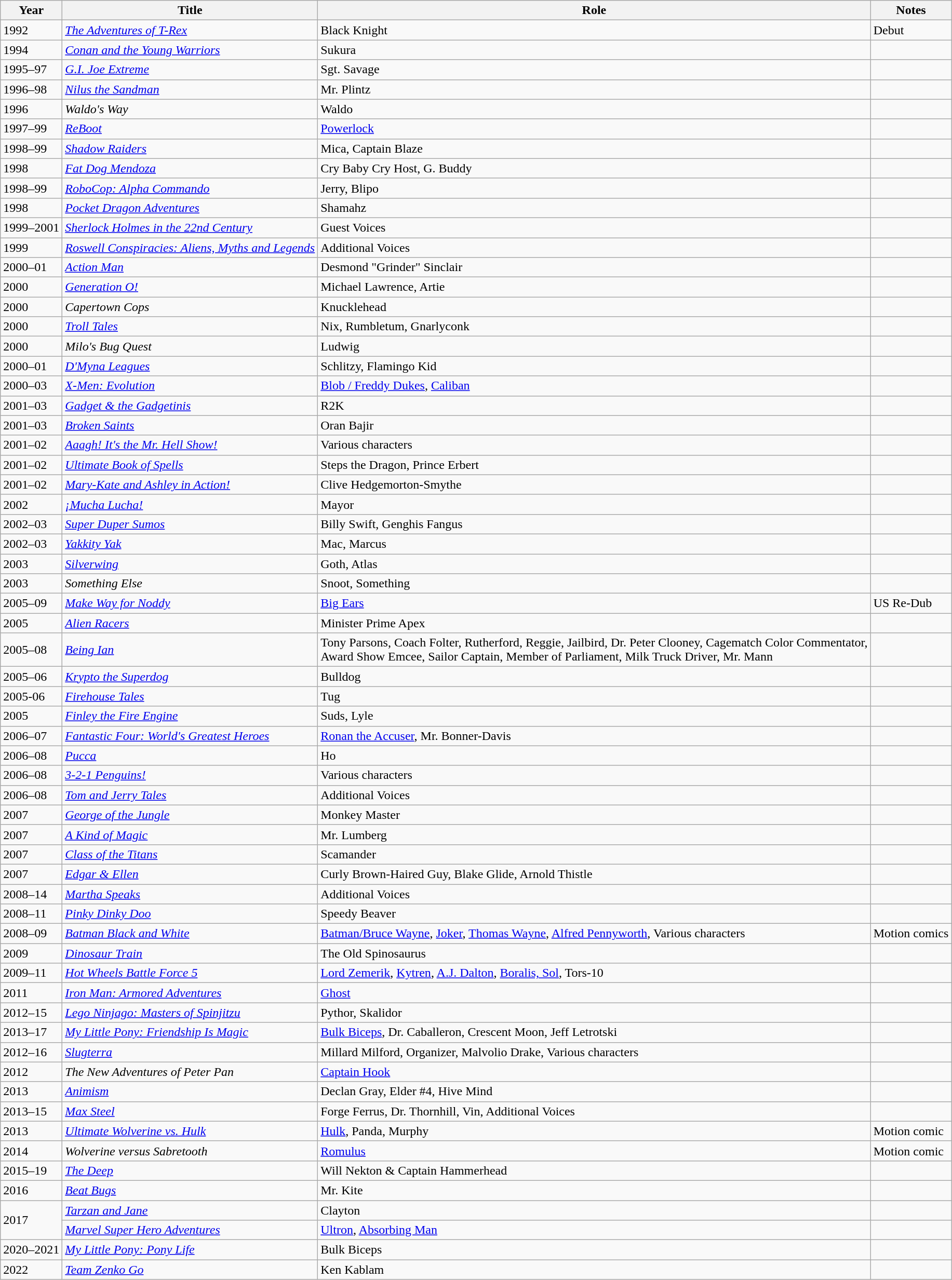<table class="wikitable sortable">
<tr>
<th scope="col">Year</th>
<th scope="col">Title</th>
<th scope="col">Role</th>
<th class="unsortable" scope="col">Notes</th>
</tr>
<tr>
<td>1992</td>
<td><em><a href='#'>The Adventures of T-Rex</a></em></td>
<td>Black Knight</td>
<td>Debut</td>
</tr>
<tr>
<td>1994</td>
<td><em><a href='#'>Conan and the Young Warriors</a></em></td>
<td>Sukura</td>
<td></td>
</tr>
<tr>
<td>1995–97</td>
<td><em><a href='#'>G.I. Joe Extreme</a></em></td>
<td>Sgt. Savage</td>
<td></td>
</tr>
<tr>
<td>1996–98</td>
<td><em><a href='#'>Nilus the Sandman</a></em></td>
<td>Mr. Plintz</td>
<td></td>
</tr>
<tr>
<td>1996</td>
<td><em>Waldo's Way</em></td>
<td>Waldo</td>
<td></td>
</tr>
<tr>
<td>1997–99</td>
<td><em><a href='#'>ReBoot</a></em></td>
<td><a href='#'>Powerlock</a></td>
<td></td>
</tr>
<tr>
<td>1998–99</td>
<td><em><a href='#'>Shadow Raiders</a></em></td>
<td>Mica, Captain Blaze</td>
<td></td>
</tr>
<tr>
<td>1998</td>
<td><em><a href='#'>Fat Dog Mendoza</a></em></td>
<td>Cry Baby Cry Host, G. Buddy</td>
<td></td>
</tr>
<tr>
<td>1998–99</td>
<td><em><a href='#'>RoboCop: Alpha Commando</a></em></td>
<td>Jerry, Blipo</td>
<td></td>
</tr>
<tr>
<td>1998</td>
<td><em><a href='#'>Pocket Dragon Adventures</a></em></td>
<td>Shamahz</td>
<td></td>
</tr>
<tr>
<td>1999–2001</td>
<td><em><a href='#'>Sherlock Holmes in the 22nd Century</a></em></td>
<td>Guest Voices</td>
<td></td>
</tr>
<tr>
<td>1999</td>
<td><em><a href='#'>Roswell Conspiracies: Aliens, Myths and Legends</a></em></td>
<td>Additional Voices</td>
<td></td>
</tr>
<tr>
<td>2000–01</td>
<td><em><a href='#'>Action Man</a></em></td>
<td>Desmond "Grinder" Sinclair</td>
<td></td>
</tr>
<tr>
<td>2000</td>
<td><em><a href='#'>Generation O!</a></em></td>
<td>Michael Lawrence, Artie</td>
<td></td>
</tr>
<tr>
<td>2000</td>
<td><em>Capertown Cops</em></td>
<td>Knucklehead</td>
<td></td>
</tr>
<tr>
<td>2000</td>
<td><em><a href='#'>Troll Tales</a></em></td>
<td>Nix, Rumbletum, Gnarlyconk</td>
<td></td>
</tr>
<tr>
<td>2000</td>
<td><em>Milo's Bug Quest</em></td>
<td>Ludwig</td>
<td></td>
</tr>
<tr>
<td>2000–01</td>
<td><em><a href='#'>D'Myna Leagues</a></em></td>
<td>Schlitzy, Flamingo Kid</td>
<td></td>
</tr>
<tr>
<td>2000–03</td>
<td><em><a href='#'>X-Men: Evolution</a></em></td>
<td><a href='#'>Blob / Freddy Dukes</a>, <a href='#'>Caliban</a></td>
<td></td>
</tr>
<tr>
<td>2001–03</td>
<td><em><a href='#'>Gadget & the Gadgetinis</a></em></td>
<td>R2K</td>
<td></td>
</tr>
<tr>
<td>2001–03</td>
<td><em><a href='#'>Broken Saints</a></em></td>
<td>Oran Bajir</td>
<td></td>
</tr>
<tr>
<td>2001–02</td>
<td><em><a href='#'>Aaagh! It's the Mr. Hell Show!</a></em></td>
<td>Various characters</td>
<td></td>
</tr>
<tr>
<td>2001–02</td>
<td><em><a href='#'>Ultimate Book of Spells</a></em></td>
<td>Steps the Dragon, Prince Erbert</td>
<td></td>
</tr>
<tr>
<td>2001–02</td>
<td><em><a href='#'>Mary-Kate and Ashley in Action!</a></em></td>
<td>Clive Hedgemorton-Smythe</td>
<td></td>
</tr>
<tr>
<td>2002</td>
<td><em><a href='#'>¡Mucha Lucha!</a></em></td>
<td>Mayor</td>
<td></td>
</tr>
<tr>
<td>2002–03</td>
<td><em><a href='#'>Super Duper Sumos</a></em></td>
<td>Billy Swift, Genghis Fangus</td>
<td></td>
</tr>
<tr>
<td>2002–03</td>
<td><em><a href='#'>Yakkity Yak</a></em></td>
<td>Mac, Marcus</td>
<td></td>
</tr>
<tr>
<td>2003</td>
<td><em><a href='#'>Silverwing</a></em></td>
<td>Goth, Atlas</td>
<td></td>
</tr>
<tr>
<td>2003</td>
<td><em>Something Else</em></td>
<td>Snoot, Something</td>
<td></td>
</tr>
<tr>
<td>2005–09</td>
<td><em><a href='#'>Make Way for Noddy</a></em></td>
<td><a href='#'>Big Ears</a></td>
<td>US Re-Dub</td>
</tr>
<tr>
<td>2005</td>
<td><em><a href='#'>Alien Racers</a></em></td>
<td>Minister Prime Apex</td>
<td></td>
</tr>
<tr>
<td>2005–08</td>
<td><em><a href='#'>Being Ian</a></em></td>
<td>Tony Parsons, Coach Folter, Rutherford, Reggie, Jailbird, Dr. Peter Clooney, Cagematch Color Commentator,<br> Award Show Emcee, Sailor Captain, Member of Parliament, Milk Truck Driver, Mr. Mann</td>
<td></td>
</tr>
<tr>
<td>2005–06</td>
<td><em><a href='#'>Krypto the Superdog</a></em></td>
<td>Bulldog</td>
<td></td>
</tr>
<tr>
<td>2005-06</td>
<td><em><a href='#'>Firehouse Tales</a></em></td>
<td>Tug</td>
<td></td>
</tr>
<tr>
<td>2005</td>
<td><em><a href='#'>Finley the Fire Engine</a></em></td>
<td>Suds, Lyle</td>
<td></td>
</tr>
<tr>
<td>2006–07</td>
<td><em><a href='#'>Fantastic Four: World's Greatest Heroes</a></em></td>
<td><a href='#'>Ronan the Accuser</a>, Mr. Bonner-Davis</td>
<td></td>
</tr>
<tr>
<td>2006–08</td>
<td><em><a href='#'>Pucca</a></em></td>
<td>Ho</td>
<td></td>
</tr>
<tr>
<td>2006–08</td>
<td><em><a href='#'>3-2-1 Penguins!</a></em></td>
<td>Various characters</td>
<td></td>
</tr>
<tr>
<td>2006–08</td>
<td><em><a href='#'>Tom and Jerry Tales</a></em></td>
<td>Additional Voices</td>
<td></td>
</tr>
<tr>
<td>2007</td>
<td><em><a href='#'>George of the Jungle</a></em></td>
<td>Monkey Master</td>
<td></td>
</tr>
<tr>
<td>2007</td>
<td><em><a href='#'>A Kind of Magic</a></em></td>
<td>Mr. Lumberg</td>
<td></td>
</tr>
<tr>
<td>2007</td>
<td><em><a href='#'>Class of the Titans</a></em></td>
<td>Scamander</td>
<td></td>
</tr>
<tr>
<td>2007</td>
<td><em><a href='#'>Edgar & Ellen</a></em></td>
<td>Curly Brown-Haired Guy, Blake Glide, Arnold Thistle</td>
<td></td>
</tr>
<tr>
<td>2008–14</td>
<td><em><a href='#'>Martha Speaks</a></em></td>
<td>Additional Voices</td>
<td></td>
</tr>
<tr>
<td>2008–11</td>
<td><em><a href='#'>Pinky Dinky Doo</a></em></td>
<td>Speedy Beaver</td>
<td></td>
</tr>
<tr>
<td>2008–09</td>
<td><em><a href='#'>Batman Black and White</a></em></td>
<td><a href='#'>Batman/Bruce Wayne</a>, <a href='#'>Joker</a>, <a href='#'>Thomas Wayne</a>, <a href='#'>Alfred Pennyworth</a>, Various characters</td>
<td>Motion comics</td>
</tr>
<tr>
<td>2009</td>
<td><em><a href='#'>Dinosaur Train</a></em></td>
<td>The Old Spinosaurus</td>
<td></td>
</tr>
<tr>
<td>2009–11</td>
<td><em><a href='#'>Hot Wheels Battle Force 5</a></em></td>
<td><a href='#'>Lord Zemerik</a>, <a href='#'>Kytren</a>, <a href='#'>A.J. Dalton</a>, <a href='#'>Boralis, Sol</a>, Tors-10</td>
<td></td>
</tr>
<tr>
<td>2011</td>
<td><em><a href='#'>Iron Man: Armored Adventures</a></em></td>
<td><a href='#'>Ghost</a></td>
<td></td>
</tr>
<tr>
<td>2012–15</td>
<td><em><a href='#'>Lego Ninjago: Masters of Spinjitzu</a></em></td>
<td>Pythor, Skalidor</td>
<td></td>
</tr>
<tr>
<td>2013–17</td>
<td><em><a href='#'>My Little Pony: Friendship Is Magic</a></em></td>
<td><a href='#'>Bulk Biceps</a>, Dr. Caballeron, Crescent Moon, Jeff Letrotski</td>
<td></td>
</tr>
<tr>
<td>2012–16</td>
<td><em><a href='#'>Slugterra</a></em></td>
<td>Millard Milford, Organizer, Malvolio Drake, Various characters</td>
<td></td>
</tr>
<tr>
<td>2012</td>
<td><em>The New Adventures of Peter Pan</em></td>
<td><a href='#'>Captain Hook</a></td>
<td></td>
</tr>
<tr>
<td>2013</td>
<td><em><a href='#'>Animism</a></em></td>
<td>Declan Gray, Elder #4, Hive Mind</td>
<td></td>
</tr>
<tr>
<td>2013–15</td>
<td><em><a href='#'>Max Steel</a></em></td>
<td>Forge Ferrus, Dr. Thornhill, Vin, Additional Voices</td>
<td></td>
</tr>
<tr>
<td>2013</td>
<td><em><a href='#'>Ultimate Wolverine vs. Hulk</a></em></td>
<td><a href='#'>Hulk</a>, Panda, Murphy</td>
<td>Motion comic</td>
</tr>
<tr>
<td>2014</td>
<td><em>Wolverine versus Sabretooth</em></td>
<td><a href='#'>Romulus</a></td>
<td>Motion comic</td>
</tr>
<tr>
<td>2015–19</td>
<td><em><a href='#'>The Deep</a></em></td>
<td>Will Nekton & Captain Hammerhead</td>
<td></td>
</tr>
<tr>
<td>2016</td>
<td><em><a href='#'>Beat Bugs</a></em></td>
<td>Mr. Kite</td>
<td></td>
</tr>
<tr>
<td rowspan="2">2017</td>
<td><em><a href='#'>Tarzan and Jane</a></em></td>
<td>Clayton</td>
<td></td>
</tr>
<tr>
<td><em><a href='#'>Marvel Super Hero Adventures</a></em></td>
<td><a href='#'>Ultron</a>, <a href='#'>Absorbing Man</a></td>
<td></td>
</tr>
<tr>
<td>2020–2021</td>
<td><em><a href='#'>My Little Pony: Pony Life</a></em></td>
<td>Bulk Biceps</td>
<td></td>
</tr>
<tr>
<td>2022</td>
<td><em><a href='#'>Team Zenko Go</a></em></td>
<td>Ken Kablam</td>
<td></td>
</tr>
</table>
